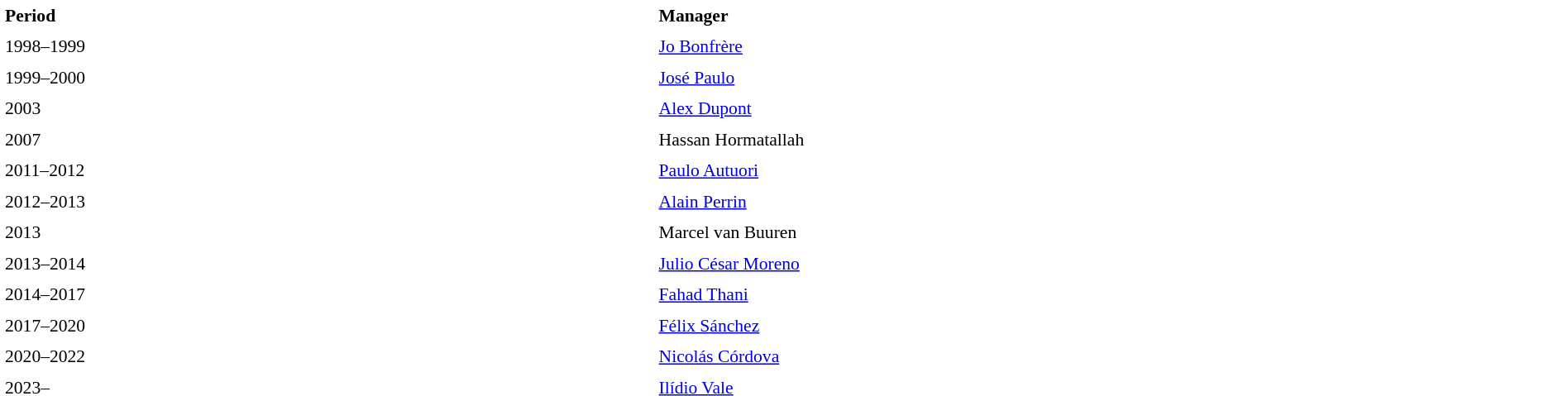<table cellpadding="4" border=0 cellspacing="0" style="border: 0px #aaa solid; border-collapse: collapse; font-size: 90%;" width=100%width=100%>
<tr align=left bgcolor=#FFFFFF style="color:black; border: 0px #aaa solid;">
<th width="105">Period</th>
<th width="150">Manager</th>
</tr>
<tr align=center>
</tr>
<tr>
<td>1998–1999</td>
<td> <a href='#'>Jo Bonfrère</a></td>
</tr>
<tr>
<td>1999–2000</td>
<td> <a href='#'>José Paulo</a></td>
</tr>
<tr>
<td>2003</td>
<td> <a href='#'>Alex Dupont</a></td>
</tr>
<tr>
<td>2007</td>
<td> Hassan Hormatallah</td>
</tr>
<tr>
<td>2011–2012</td>
<td> <a href='#'>Paulo Autuori</a></td>
</tr>
<tr>
<td>2012–2013</td>
<td> <a href='#'>Alain Perrin</a></td>
</tr>
<tr>
<td>2013</td>
<td> Marcel van Buuren</td>
</tr>
<tr>
<td>2013–2014</td>
<td> <a href='#'>Julio César Moreno</a></td>
</tr>
<tr>
<td>2014–2017</td>
<td> <a href='#'>Fahad Thani</a></td>
</tr>
<tr>
<td>2017–2020</td>
<td> <a href='#'>Félix Sánchez</a></td>
</tr>
<tr>
<td>2020–2022</td>
<td> <a href='#'>Nicolás Córdova</a></td>
</tr>
<tr>
<td>2023–</td>
<td> <a href='#'>Ilídio Vale</a></td>
</tr>
</table>
